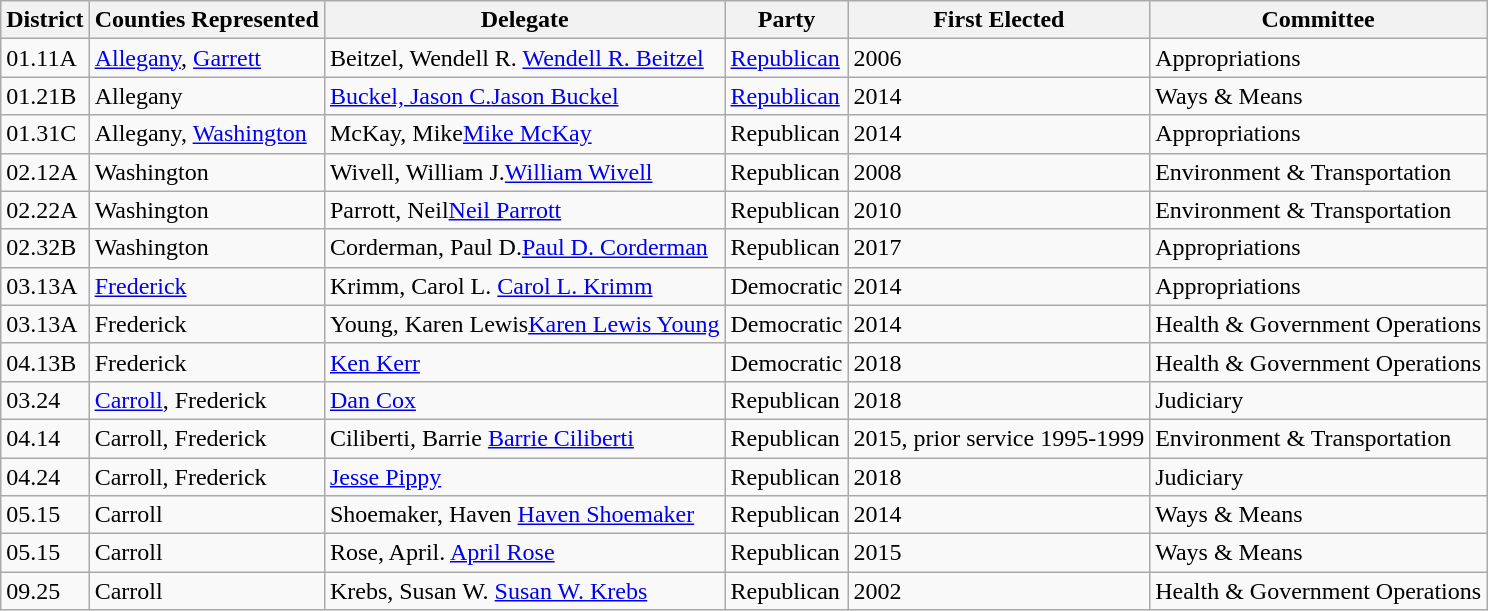<table class="sortable wikitable">
<tr>
<th>District</th>
<th>Counties Represented</th>
<th>Delegate</th>
<th>Party</th>
<th>First Elected</th>
<th>Committee</th>
</tr>
<tr>
<td><span>01.1</span>1A</td>
<td><a href='#'>Allegany</a>, <a href='#'>Garrett</a></td>
<td><span>Beitzel, Wendell R.</span> <a href='#'>Wendell R. Beitzel</a></td>
<td><a href='#'>Republican</a></td>
<td>2006</td>
<td>Appropriations</td>
</tr>
<tr>
<td><span>01.2</span>1B</td>
<td>Allegany</td>
<td><a href='#'><span>Buckel, Jason C.</span>Jason Buckel</a></td>
<td><a href='#'>Republican</a></td>
<td>2014</td>
<td>Ways & Means</td>
</tr>
<tr>
<td><span>01.3</span>1C</td>
<td>Allegany, <a href='#'>Washington</a></td>
<td><span>McKay, Mike</span><a href='#'>Mike McKay</a></td>
<td>Republican</td>
<td>2014</td>
<td>Appropriations</td>
</tr>
<tr>
<td><span>02.1</span>2A</td>
<td>Washington</td>
<td><span>Wivell, William J.</span><a href='#'>William Wivell</a></td>
<td>Republican</td>
<td>2008 </td>
<td>Environment & Transportation</td>
</tr>
<tr>
<td><span>02.2</span>2A</td>
<td>Washington</td>
<td><span>Parrott, Neil</span><a href='#'>Neil Parrott</a></td>
<td>Republican</td>
<td>2010</td>
<td>Environment & Transportation</td>
</tr>
<tr>
<td><span>02.3</span>2B</td>
<td>Washington</td>
<td><span>Corderman, Paul D.</span><a href='#'>Paul D. Corderman</a></td>
<td>Republican</td>
<td>2017 </td>
<td>Appropriations</td>
</tr>
<tr>
<td><span>03.1</span>3A</td>
<td><a href='#'>Frederick</a></td>
<td><span>Krimm, Carol L.</span> <a href='#'>Carol L. Krimm</a></td>
<td>Democratic</td>
<td>2014</td>
<td>Appropriations</td>
</tr>
<tr>
<td><span>03.1</span>3A</td>
<td>Frederick</td>
<td><span>Young, Karen Lewis</span><a href='#'>Karen Lewis Young</a></td>
<td>Democratic</td>
<td>2014</td>
<td>Health & Government Operations</td>
</tr>
<tr>
<td><span>04.1</span>3B</td>
<td>Frederick</td>
<td><a href='#'>Ken Kerr</a></td>
<td>Democratic</td>
<td>2018</td>
<td>Health & Government Operations</td>
</tr>
<tr>
<td><span>03.2</span>4</td>
<td><a href='#'>Carroll</a>, Frederick</td>
<td><a href='#'>Dan Cox</a></td>
<td>Republican</td>
<td>2018</td>
<td>Judiciary</td>
</tr>
<tr>
<td><span>04.1</span>4</td>
<td>Carroll, Frederick</td>
<td><span>Ciliberti, Barrie</span> <a href='#'>Barrie Ciliberti</a></td>
<td>Republican</td>
<td>2015, prior service 1995-1999</td>
<td>Environment & Transportation</td>
</tr>
<tr>
<td><span>04.2</span>4</td>
<td>Carroll, Frederick</td>
<td><a href='#'>Jesse Pippy</a></td>
<td>Republican</td>
<td>2018</td>
<td>Judiciary</td>
</tr>
<tr>
<td><span>05.1</span>5</td>
<td>Carroll</td>
<td><span>Shoemaker, Haven</span> <a href='#'>Haven Shoemaker</a></td>
<td>Republican</td>
<td>2014</td>
<td>Ways & Means</td>
</tr>
<tr>
<td><span>05.1</span>5</td>
<td>Carroll</td>
<td><span>Rose, April.</span> <a href='#'>April Rose</a></td>
<td>Republican</td>
<td>2015 </td>
<td>Ways & Means</td>
</tr>
<tr>
<td><span>09.2</span>5</td>
<td>Carroll</td>
<td><span>Krebs, Susan W.</span> <a href='#'>Susan W. Krebs</a></td>
<td>Republican</td>
<td>2002</td>
<td>Health & Government Operations</td>
</tr>
</table>
